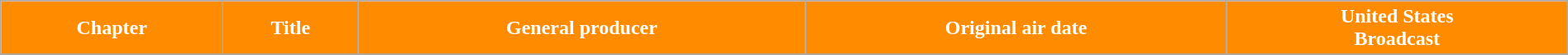<table class="wikitable plainrowheaders" style="width: 100%; margin-right: 0;">
<tr>
<th style="background: DarkOrange; color: #ffffff;">Chapter</th>
<th style="background: DarkOrange; color: #ffffff;">Title</th>
<th style="background: DarkOrange; color: #ffffff;">General producer</th>
<th style="background: DarkOrange; color: #ffffff;">Original air date</th>
<th style="background: DarkOrange; color: #ffffff;">United States <br>Broadcast</th>
</tr>
<tr>
</tr>
</table>
